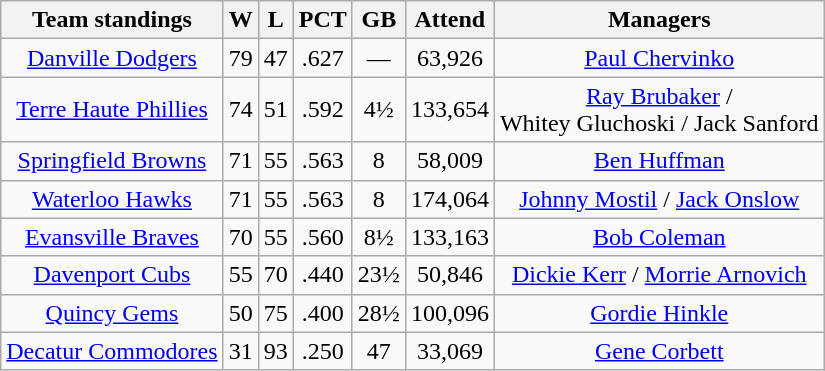<table class="wikitable" style="text-align:center">
<tr>
<th>Team standings</th>
<th>W</th>
<th>L</th>
<th>PCT</th>
<th>GB</th>
<th>Attend</th>
<th>Managers</th>
</tr>
<tr align=center>
<td><a href='#'>Danville Dodgers</a></td>
<td>79</td>
<td>47</td>
<td>.627</td>
<td>—</td>
<td>63,926</td>
<td><a href='#'>Paul Chervinko</a></td>
</tr>
<tr align=center>
<td><a href='#'>Terre Haute Phillies</a></td>
<td>74</td>
<td>51</td>
<td>.592</td>
<td>4½</td>
<td>133,654</td>
<td><a href='#'>Ray Brubaker</a> /<br> Whitey Gluchoski / Jack Sanford</td>
</tr>
<tr align=center>
<td><a href='#'>Springfield Browns</a></td>
<td>71</td>
<td>55</td>
<td>.563</td>
<td>8</td>
<td>58,009</td>
<td><a href='#'>Ben Huffman</a></td>
</tr>
<tr align=center>
<td><a href='#'>Waterloo Hawks</a></td>
<td>71</td>
<td>55</td>
<td>.563</td>
<td>8</td>
<td>174,064</td>
<td><a href='#'>Johnny Mostil</a> / <a href='#'>Jack Onslow</a></td>
</tr>
<tr align=center>
<td><a href='#'>Evansville Braves</a></td>
<td>70</td>
<td>55</td>
<td>.560</td>
<td>8½</td>
<td>133,163</td>
<td><a href='#'>Bob Coleman</a></td>
</tr>
<tr align=center>
<td><a href='#'>Davenport Cubs</a></td>
<td>55</td>
<td>70</td>
<td>.440</td>
<td>23½</td>
<td>50,846</td>
<td><a href='#'>Dickie Kerr</a> / <a href='#'>Morrie Arnovich</a></td>
</tr>
<tr align=center>
<td><a href='#'>Quincy Gems</a></td>
<td>50</td>
<td>75</td>
<td>.400</td>
<td>28½</td>
<td>100,096</td>
<td><a href='#'>Gordie Hinkle</a></td>
</tr>
<tr align=center>
<td><a href='#'>Decatur Commodores</a></td>
<td>31</td>
<td>93</td>
<td>.250</td>
<td>47</td>
<td>33,069</td>
<td><a href='#'>Gene Corbett</a></td>
</tr>
</table>
